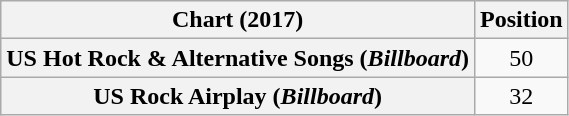<table class="wikitable plainrowheaders" style="text-align:center">
<tr>
<th scope="col">Chart (2017)</th>
<th scope="col">Position</th>
</tr>
<tr>
<th scope="row">US Hot Rock & Alternative Songs (<em>Billboard</em>)</th>
<td>50</td>
</tr>
<tr>
<th scope="row">US Rock Airplay (<em>Billboard</em>)</th>
<td>32</td>
</tr>
</table>
